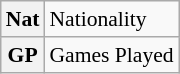<table class="wikitable" style="font-size:90%;">
<tr>
<th>Nat</th>
<td>Nationality</td>
</tr>
<tr>
<th>GP</th>
<td>Games Played</td>
</tr>
</table>
